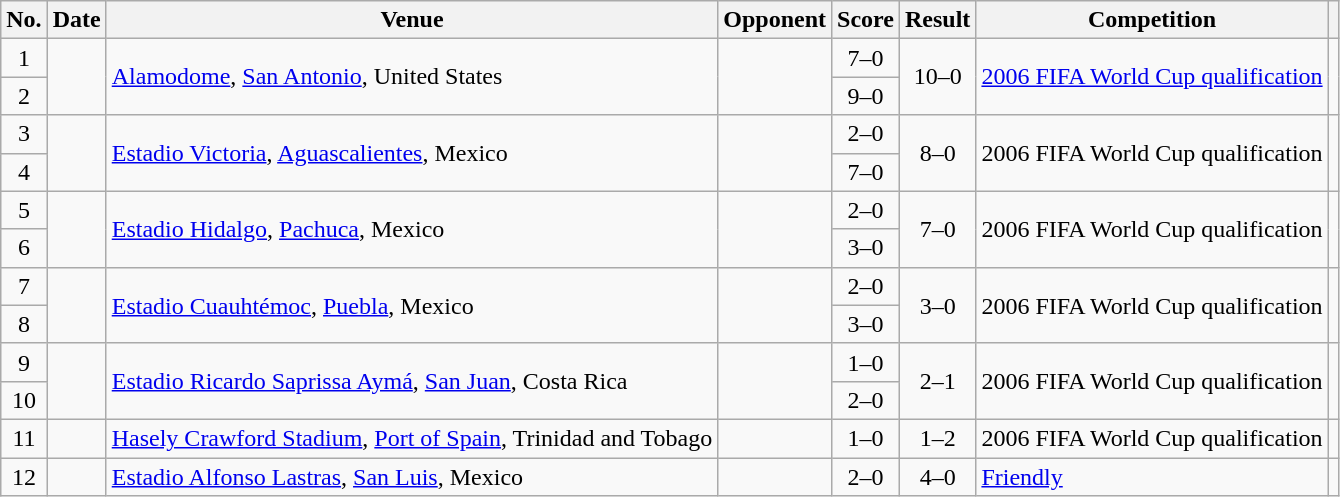<table class="wikitable sortable">
<tr>
<th scope="col">No.</th>
<th scope="col">Date</th>
<th scope="col">Venue</th>
<th scope="col">Opponent</th>
<th scope="col">Score</th>
<th scope="col">Result</th>
<th scope="col">Competition</th>
<th scope="col" class="unsortable"></th>
</tr>
<tr>
<td style="text-align:center">1</td>
<td rowspan="2"></td>
<td rowspan="2"><a href='#'>Alamodome</a>, <a href='#'>San Antonio</a>, United States</td>
<td rowspan="2"></td>
<td style="text-align:center">7–0</td>
<td rowspan="2" style="text-align:center">10–0</td>
<td rowspan="2"><a href='#'>2006 FIFA World Cup qualification</a></td>
<td rowspan="2"></td>
</tr>
<tr>
<td style="text-align:center">2</td>
<td style="text-align:center">9–0</td>
</tr>
<tr>
<td style="text-align:center">3</td>
<td rowspan="2"></td>
<td rowspan="2"><a href='#'>Estadio Victoria</a>, <a href='#'>Aguascalientes</a>, Mexico</td>
<td rowspan="2"></td>
<td style="text-align:center">2–0</td>
<td rowspan="2" style="text-align:center">8–0</td>
<td rowspan="2">2006 FIFA World Cup qualification</td>
<td rowspan="2"></td>
</tr>
<tr>
<td style="text-align:center">4</td>
<td style="text-align:center">7–0</td>
</tr>
<tr>
<td style="text-align:center">5</td>
<td rowspan="2"></td>
<td rowspan="2"><a href='#'>Estadio Hidalgo</a>, <a href='#'>Pachuca</a>, Mexico</td>
<td rowspan="2"></td>
<td style="text-align:center">2–0</td>
<td rowspan="2" style="text-align:center">7–0</td>
<td rowspan="2">2006 FIFA World Cup qualification</td>
<td rowspan="2"></td>
</tr>
<tr>
<td style="text-align:center">6</td>
<td style="text-align:center">3–0</td>
</tr>
<tr>
<td style="text-align:center">7</td>
<td rowspan="2"></td>
<td rowspan="2"><a href='#'>Estadio Cuauhtémoc</a>, <a href='#'>Puebla</a>, Mexico</td>
<td rowspan="2"></td>
<td style="text-align:center">2–0</td>
<td rowspan="2" style="text-align:center">3–0</td>
<td rowspan="2">2006 FIFA World Cup qualification</td>
<td rowspan="2"></td>
</tr>
<tr>
<td style="text-align:center">8</td>
<td style="text-align:center">3–0</td>
</tr>
<tr>
<td style="text-align:center">9</td>
<td rowspan="2"></td>
<td rowspan="2"><a href='#'>Estadio Ricardo Saprissa Aymá</a>, <a href='#'>San Juan</a>, Costa Rica</td>
<td rowspan="2"></td>
<td style="text-align:center">1–0</td>
<td rowspan="2" style="text-align:center">2–1</td>
<td rowspan="2">2006 FIFA World Cup qualification</td>
<td rowspan="2"></td>
</tr>
<tr>
<td style="text-align:center">10</td>
<td style="text-align:center">2–0</td>
</tr>
<tr>
<td style="text-align:center">11</td>
<td></td>
<td><a href='#'>Hasely Crawford Stadium</a>, <a href='#'>Port of Spain</a>, Trinidad and Tobago</td>
<td></td>
<td style="text-align:center">1–0</td>
<td style="text-align:center">1–2</td>
<td>2006 FIFA World Cup qualification</td>
<td></td>
</tr>
<tr>
<td style="text-align:center">12</td>
<td></td>
<td><a href='#'>Estadio Alfonso Lastras</a>, <a href='#'>San Luis</a>, Mexico</td>
<td></td>
<td style="text-align:center">2–0</td>
<td style="text-align:center">4–0</td>
<td><a href='#'>Friendly</a></td>
<td></td>
</tr>
</table>
